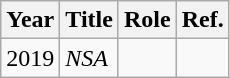<table class="wikitable">
<tr>
<th>Year</th>
<th>Title</th>
<th>Role</th>
<th>Ref.</th>
</tr>
<tr>
<td>2019</td>
<td><em>NSA</em></td>
<td></td>
<td></td>
</tr>
</table>
